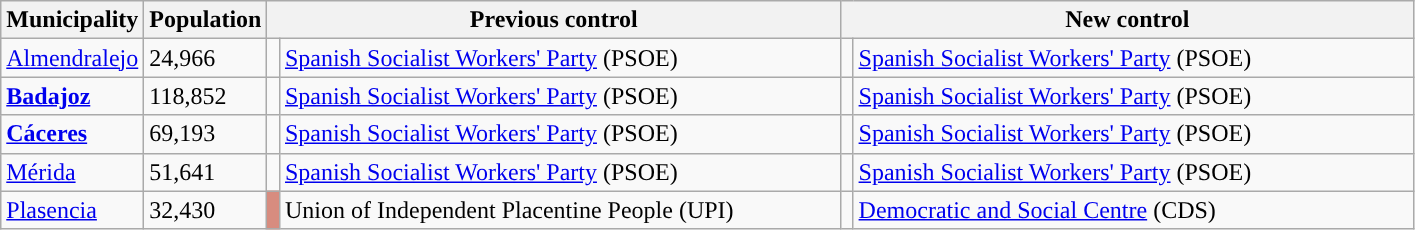<table class="wikitable sortable">
<tr>
<th>Municipality</th>
<th>Population</th>
<th colspan="2" style="width:375px;">Previous control</th>
<th colspan="2" style="width:375px;">New control</th>
</tr>
<tr>
<td><a href='#'>Almendralejo</a></td>
<td>24,966</td>
<td width="1" style="color:inherit;background:"></td>
<td><a href='#'>Spanish Socialist Workers' Party</a> (PSOE)</td>
<td width="1" style="color:inherit;background:"></td>
<td><a href='#'>Spanish Socialist Workers' Party</a> (PSOE)</td>
</tr>
<tr>
<td><strong><a href='#'>Badajoz</a></strong></td>
<td>118,852</td>
<td style="color:inherit;background:"></td>
<td><a href='#'>Spanish Socialist Workers' Party</a> (PSOE)</td>
<td style="color:inherit;background:"></td>
<td><a href='#'>Spanish Socialist Workers' Party</a> (PSOE)</td>
</tr>
<tr>
<td><strong><a href='#'>Cáceres</a></strong></td>
<td>69,193</td>
<td style="color:inherit;background:"></td>
<td><a href='#'>Spanish Socialist Workers' Party</a> (PSOE)</td>
<td style="color:inherit;background:"></td>
<td><a href='#'>Spanish Socialist Workers' Party</a> (PSOE)</td>
</tr>
<tr>
<td><a href='#'>Mérida</a></td>
<td>51,641</td>
<td style="color:inherit;background:"></td>
<td><a href='#'>Spanish Socialist Workers' Party</a> (PSOE)</td>
<td style="color:inherit;background:"></td>
<td><a href='#'>Spanish Socialist Workers' Party</a> (PSOE)</td>
</tr>
<tr>
<td><a href='#'>Plasencia</a></td>
<td>32,430</td>
<td bgcolor="#D78C7F"></td>
<td>Union of Independent Placentine People (UPI)</td>
<td style="color:inherit;background:"></td>
<td><a href='#'>Democratic and Social Centre</a> (CDS)</td>
</tr>
</table>
